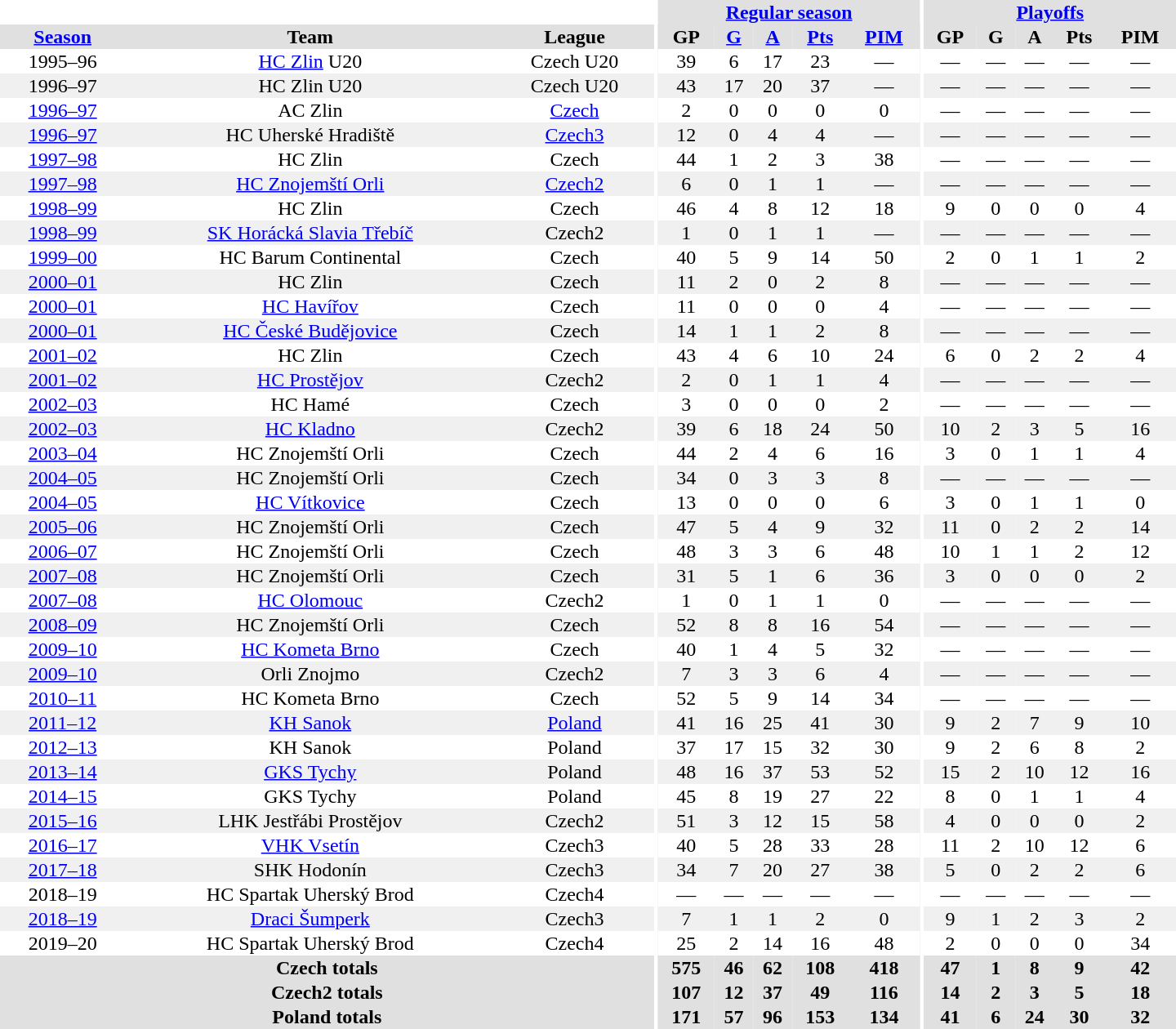<table border="0" cellpadding="1" cellspacing="0" style="text-align:center; width:60em">
<tr bgcolor="#e0e0e0">
<th colspan="3" bgcolor="#ffffff"></th>
<th rowspan="99" bgcolor="#ffffff"></th>
<th colspan="5"><a href='#'>Regular season</a></th>
<th rowspan="99" bgcolor="#ffffff"></th>
<th colspan="5"><a href='#'>Playoffs</a></th>
</tr>
<tr bgcolor="#e0e0e0">
<th><a href='#'>Season</a></th>
<th>Team</th>
<th>League</th>
<th>GP</th>
<th><a href='#'>G</a></th>
<th><a href='#'>A</a></th>
<th><a href='#'>Pts</a></th>
<th><a href='#'>PIM</a></th>
<th>GP</th>
<th>G</th>
<th>A</th>
<th>Pts</th>
<th>PIM</th>
</tr>
<tr>
<td>1995–96</td>
<td><a href='#'>HC Zlin</a> U20</td>
<td>Czech U20</td>
<td>39</td>
<td>6</td>
<td>17</td>
<td>23</td>
<td>—</td>
<td>—</td>
<td>—</td>
<td>—</td>
<td>—</td>
<td>—</td>
</tr>
<tr bgcolor="#f0f0f0">
<td>1996–97</td>
<td>HC Zlin U20</td>
<td>Czech U20</td>
<td>43</td>
<td>17</td>
<td>20</td>
<td>37</td>
<td>—</td>
<td>—</td>
<td>—</td>
<td>—</td>
<td>—</td>
<td>—</td>
</tr>
<tr>
<td><a href='#'>1996–97</a></td>
<td>AC Zlin</td>
<td><a href='#'>Czech</a></td>
<td>2</td>
<td>0</td>
<td>0</td>
<td>0</td>
<td>0</td>
<td>—</td>
<td>—</td>
<td>—</td>
<td>—</td>
<td>—</td>
</tr>
<tr bgcolor="#f0f0f0">
<td><a href='#'>1996–97</a></td>
<td>HC Uherské Hradiště</td>
<td><a href='#'>Czech3</a></td>
<td>12</td>
<td>0</td>
<td>4</td>
<td>4</td>
<td>—</td>
<td>—</td>
<td>—</td>
<td>—</td>
<td>—</td>
<td>—</td>
</tr>
<tr>
<td><a href='#'>1997–98</a></td>
<td>HC Zlin</td>
<td>Czech</td>
<td>44</td>
<td>1</td>
<td>2</td>
<td>3</td>
<td>38</td>
<td>—</td>
<td>—</td>
<td>—</td>
<td>—</td>
<td>—</td>
</tr>
<tr bgcolor="#f0f0f0">
<td><a href='#'>1997–98</a></td>
<td><a href='#'>HC Znojemští Orli</a></td>
<td><a href='#'>Czech2</a></td>
<td>6</td>
<td>0</td>
<td>1</td>
<td>1</td>
<td>—</td>
<td>—</td>
<td>—</td>
<td>—</td>
<td>—</td>
<td>—</td>
</tr>
<tr>
<td><a href='#'>1998–99</a></td>
<td>HC Zlin</td>
<td>Czech</td>
<td>46</td>
<td>4</td>
<td>8</td>
<td>12</td>
<td>18</td>
<td>9</td>
<td>0</td>
<td>0</td>
<td>0</td>
<td>4</td>
</tr>
<tr bgcolor="#f0f0f0">
<td><a href='#'>1998–99</a></td>
<td><a href='#'>SK Horácká Slavia Třebíč</a></td>
<td>Czech2</td>
<td>1</td>
<td>0</td>
<td>1</td>
<td>1</td>
<td>—</td>
<td>—</td>
<td>—</td>
<td>—</td>
<td>—</td>
<td>—</td>
</tr>
<tr>
<td><a href='#'>1999–00</a></td>
<td>HC Barum Continental</td>
<td>Czech</td>
<td>40</td>
<td>5</td>
<td>9</td>
<td>14</td>
<td>50</td>
<td>2</td>
<td>0</td>
<td>1</td>
<td>1</td>
<td>2</td>
</tr>
<tr bgcolor="#f0f0f0">
<td><a href='#'>2000–01</a></td>
<td>HC Zlin</td>
<td>Czech</td>
<td>11</td>
<td>2</td>
<td>0</td>
<td>2</td>
<td>8</td>
<td>—</td>
<td>—</td>
<td>—</td>
<td>—</td>
<td>—</td>
</tr>
<tr>
<td><a href='#'>2000–01</a></td>
<td><a href='#'>HC Havířov</a></td>
<td>Czech</td>
<td>11</td>
<td>0</td>
<td>0</td>
<td>0</td>
<td>4</td>
<td>—</td>
<td>—</td>
<td>—</td>
<td>—</td>
<td>—</td>
</tr>
<tr bgcolor="#f0f0f0">
<td><a href='#'>2000–01</a></td>
<td><a href='#'>HC České Budějovice</a></td>
<td>Czech</td>
<td>14</td>
<td>1</td>
<td>1</td>
<td>2</td>
<td>8</td>
<td>—</td>
<td>—</td>
<td>—</td>
<td>—</td>
<td>—</td>
</tr>
<tr>
<td><a href='#'>2001–02</a></td>
<td>HC Zlin</td>
<td>Czech</td>
<td>43</td>
<td>4</td>
<td>6</td>
<td>10</td>
<td>24</td>
<td>6</td>
<td>0</td>
<td>2</td>
<td>2</td>
<td>4</td>
</tr>
<tr bgcolor="#f0f0f0">
<td><a href='#'>2001–02</a></td>
<td><a href='#'>HC Prostějov</a></td>
<td>Czech2</td>
<td>2</td>
<td>0</td>
<td>1</td>
<td>1</td>
<td>4</td>
<td>—</td>
<td>—</td>
<td>—</td>
<td>—</td>
<td>—</td>
</tr>
<tr>
<td><a href='#'>2002–03</a></td>
<td>HC Hamé</td>
<td>Czech</td>
<td>3</td>
<td>0</td>
<td>0</td>
<td>0</td>
<td>2</td>
<td>—</td>
<td>—</td>
<td>—</td>
<td>—</td>
<td>—</td>
</tr>
<tr bgcolor="#f0f0f0">
<td><a href='#'>2002–03</a></td>
<td><a href='#'>HC Kladno</a></td>
<td>Czech2</td>
<td>39</td>
<td>6</td>
<td>18</td>
<td>24</td>
<td>50</td>
<td>10</td>
<td>2</td>
<td>3</td>
<td>5</td>
<td>16</td>
</tr>
<tr>
<td><a href='#'>2003–04</a></td>
<td>HC Znojemští Orli</td>
<td>Czech</td>
<td>44</td>
<td>2</td>
<td>4</td>
<td>6</td>
<td>16</td>
<td>3</td>
<td>0</td>
<td>1</td>
<td>1</td>
<td>4</td>
</tr>
<tr bgcolor="#f0f0f0">
<td><a href='#'>2004–05</a></td>
<td>HC Znojemští Orli</td>
<td>Czech</td>
<td>34</td>
<td>0</td>
<td>3</td>
<td>3</td>
<td>8</td>
<td>—</td>
<td>—</td>
<td>—</td>
<td>—</td>
<td>—</td>
</tr>
<tr>
<td><a href='#'>2004–05</a></td>
<td><a href='#'>HC Vítkovice</a></td>
<td>Czech</td>
<td>13</td>
<td>0</td>
<td>0</td>
<td>0</td>
<td>6</td>
<td>3</td>
<td>0</td>
<td>1</td>
<td>1</td>
<td>0</td>
</tr>
<tr bgcolor="#f0f0f0">
<td><a href='#'>2005–06</a></td>
<td>HC Znojemští Orli</td>
<td>Czech</td>
<td>47</td>
<td>5</td>
<td>4</td>
<td>9</td>
<td>32</td>
<td>11</td>
<td>0</td>
<td>2</td>
<td>2</td>
<td>14</td>
</tr>
<tr>
<td><a href='#'>2006–07</a></td>
<td>HC Znojemští Orli</td>
<td>Czech</td>
<td>48</td>
<td>3</td>
<td>3</td>
<td>6</td>
<td>48</td>
<td>10</td>
<td>1</td>
<td>1</td>
<td>2</td>
<td>12</td>
</tr>
<tr bgcolor="#f0f0f0">
<td><a href='#'>2007–08</a></td>
<td>HC Znojemští Orli</td>
<td>Czech</td>
<td>31</td>
<td>5</td>
<td>1</td>
<td>6</td>
<td>36</td>
<td>3</td>
<td>0</td>
<td>0</td>
<td>0</td>
<td>2</td>
</tr>
<tr>
<td><a href='#'>2007–08</a></td>
<td><a href='#'>HC Olomouc</a></td>
<td>Czech2</td>
<td>1</td>
<td>0</td>
<td>1</td>
<td>1</td>
<td>0</td>
<td>—</td>
<td>—</td>
<td>—</td>
<td>—</td>
<td>—</td>
</tr>
<tr bgcolor="#f0f0f0">
<td><a href='#'>2008–09</a></td>
<td>HC Znojemští Orli</td>
<td>Czech</td>
<td>52</td>
<td>8</td>
<td>8</td>
<td>16</td>
<td>54</td>
<td>—</td>
<td>—</td>
<td>—</td>
<td>—</td>
<td>—</td>
</tr>
<tr>
<td><a href='#'>2009–10</a></td>
<td><a href='#'>HC Kometa Brno</a></td>
<td>Czech</td>
<td>40</td>
<td>1</td>
<td>4</td>
<td>5</td>
<td>32</td>
<td>—</td>
<td>—</td>
<td>—</td>
<td>—</td>
<td>—</td>
</tr>
<tr bgcolor="#f0f0f0">
<td><a href='#'>2009–10</a></td>
<td>Orli Znojmo</td>
<td>Czech2</td>
<td>7</td>
<td>3</td>
<td>3</td>
<td>6</td>
<td>4</td>
<td>—</td>
<td>—</td>
<td>—</td>
<td>—</td>
<td>—</td>
</tr>
<tr>
<td><a href='#'>2010–11</a></td>
<td>HC Kometa Brno</td>
<td>Czech</td>
<td>52</td>
<td>5</td>
<td>9</td>
<td>14</td>
<td>34</td>
<td>—</td>
<td>—</td>
<td>—</td>
<td>—</td>
<td>—</td>
</tr>
<tr bgcolor="#f0f0f0">
<td><a href='#'>2011–12</a></td>
<td><a href='#'>KH Sanok</a></td>
<td><a href='#'>Poland</a></td>
<td>41</td>
<td>16</td>
<td>25</td>
<td>41</td>
<td>30</td>
<td>9</td>
<td>2</td>
<td>7</td>
<td>9</td>
<td>10</td>
</tr>
<tr>
<td><a href='#'>2012–13</a></td>
<td>KH Sanok</td>
<td>Poland</td>
<td>37</td>
<td>17</td>
<td>15</td>
<td>32</td>
<td>30</td>
<td>9</td>
<td>2</td>
<td>6</td>
<td>8</td>
<td>2</td>
</tr>
<tr bgcolor="#f0f0f0">
<td><a href='#'>2013–14</a></td>
<td><a href='#'>GKS Tychy</a></td>
<td>Poland</td>
<td>48</td>
<td>16</td>
<td>37</td>
<td>53</td>
<td>52</td>
<td>15</td>
<td>2</td>
<td>10</td>
<td>12</td>
<td>16</td>
</tr>
<tr>
<td><a href='#'>2014–15</a></td>
<td>GKS Tychy</td>
<td>Poland</td>
<td>45</td>
<td>8</td>
<td>19</td>
<td>27</td>
<td>22</td>
<td>8</td>
<td>0</td>
<td>1</td>
<td>1</td>
<td>4</td>
</tr>
<tr bgcolor="#f0f0f0">
<td><a href='#'>2015–16</a></td>
<td>LHK Jestřábi Prostějov</td>
<td>Czech2</td>
<td>51</td>
<td>3</td>
<td>12</td>
<td>15</td>
<td>58</td>
<td>4</td>
<td>0</td>
<td>0</td>
<td>0</td>
<td>2</td>
</tr>
<tr>
<td><a href='#'>2016–17</a></td>
<td><a href='#'>VHK Vsetín</a></td>
<td>Czech3</td>
<td>40</td>
<td>5</td>
<td>28</td>
<td>33</td>
<td>28</td>
<td>11</td>
<td>2</td>
<td>10</td>
<td>12</td>
<td>6</td>
</tr>
<tr bgcolor="#f0f0f0">
<td><a href='#'>2017–18</a></td>
<td>SHK Hodonín</td>
<td>Czech3</td>
<td>34</td>
<td>7</td>
<td>20</td>
<td>27</td>
<td>38</td>
<td>5</td>
<td>0</td>
<td>2</td>
<td>2</td>
<td>6</td>
</tr>
<tr>
<td>2018–19</td>
<td>HC Spartak Uherský Brod</td>
<td>Czech4</td>
<td>—</td>
<td>—</td>
<td>—</td>
<td>—</td>
<td>—</td>
<td>—</td>
<td>—</td>
<td>—</td>
<td>—</td>
<td>—</td>
</tr>
<tr bgcolor="#f0f0f0">
<td><a href='#'>2018–19</a></td>
<td><a href='#'>Draci Šumperk</a></td>
<td>Czech3</td>
<td>7</td>
<td>1</td>
<td>1</td>
<td>2</td>
<td>0</td>
<td>9</td>
<td>1</td>
<td>2</td>
<td>3</td>
<td>2</td>
</tr>
<tr>
<td>2019–20</td>
<td>HC Spartak Uherský Brod</td>
<td>Czech4</td>
<td>25</td>
<td>2</td>
<td>14</td>
<td>16</td>
<td>48</td>
<td>2</td>
<td>0</td>
<td>0</td>
<td>0</td>
<td>34</td>
</tr>
<tr>
</tr>
<tr ALIGN="center" bgcolor="#e0e0e0">
<th colspan="3">Czech totals</th>
<th ALIGN="center">575</th>
<th ALIGN="center">46</th>
<th ALIGN="center">62</th>
<th ALIGN="center">108</th>
<th ALIGN="center">418</th>
<th ALIGN="center">47</th>
<th ALIGN="center">1</th>
<th ALIGN="center">8</th>
<th ALIGN="center">9</th>
<th ALIGN="center">42</th>
</tr>
<tr>
</tr>
<tr ALIGN="center" bgcolor="#e0e0e0">
<th colspan="3">Czech2 totals</th>
<th ALIGN="center">107</th>
<th ALIGN="center">12</th>
<th ALIGN="center">37</th>
<th ALIGN="center">49</th>
<th ALIGN="center">116</th>
<th ALIGN="center">14</th>
<th ALIGN="center">2</th>
<th ALIGN="center">3</th>
<th ALIGN="center">5</th>
<th ALIGN="center">18</th>
</tr>
<tr>
</tr>
<tr ALIGN="center" bgcolor="#e0e0e0">
<th colspan="3">Poland totals</th>
<th ALIGN="center">171</th>
<th ALIGN="center">57</th>
<th ALIGN="center">96</th>
<th ALIGN="center">153</th>
<th ALIGN="center">134</th>
<th ALIGN="center">41</th>
<th ALIGN="center">6</th>
<th ALIGN="center">24</th>
<th ALIGN="center">30</th>
<th ALIGN="center">32</th>
</tr>
</table>
